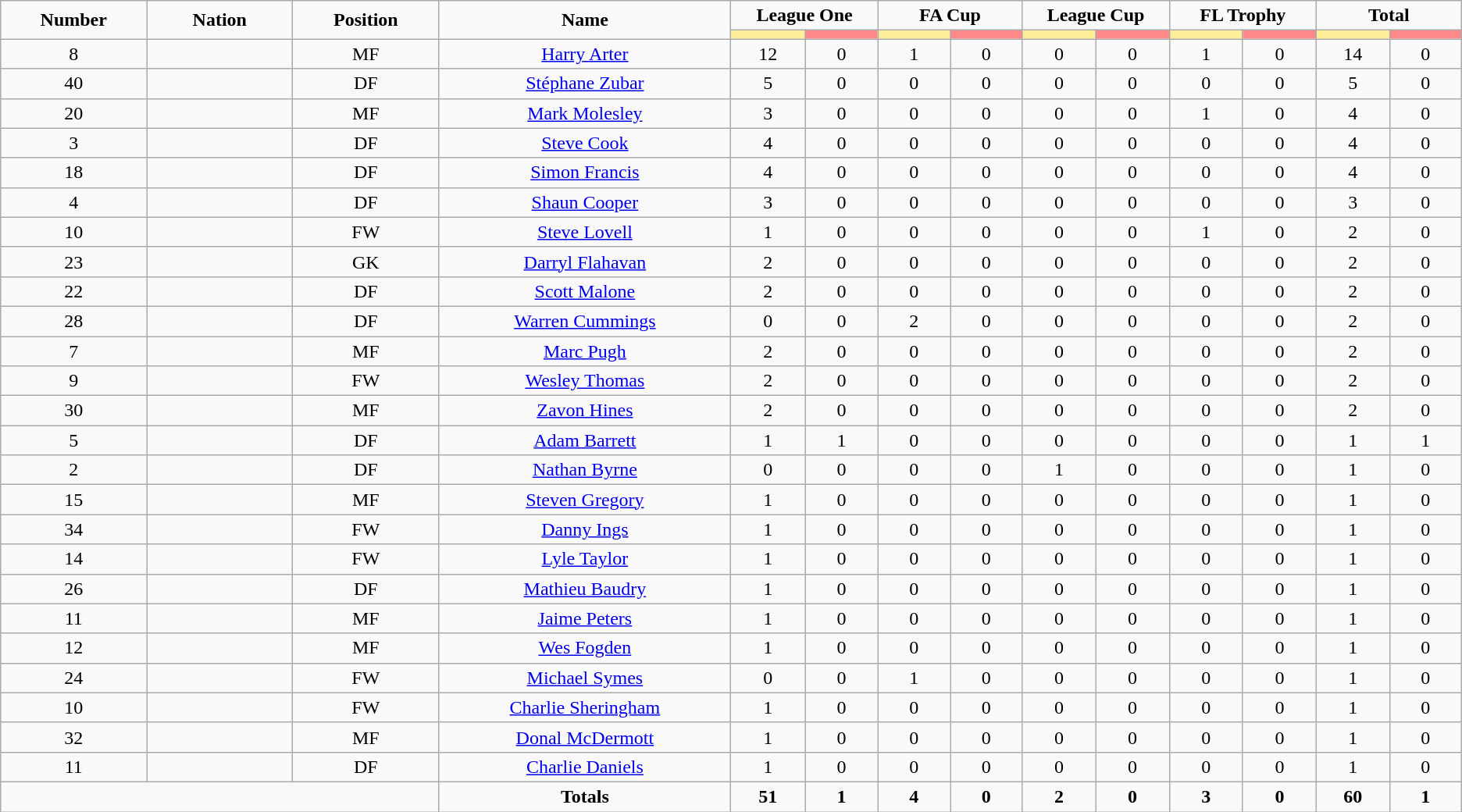<table class="wikitable" style="text-align:center;">
<tr style="text-align:center;">
<td rowspan="2"  style="width:10%; "><strong>Number</strong></td>
<td rowspan="2"  style="width:10%; "><strong>Nation</strong></td>
<td rowspan="2"  style="width:10%; "><strong>Position</strong></td>
<td rowspan="2"  style="width:20%; "><strong>Name</strong></td>
<td colspan="2"><strong>League One</strong></td>
<td colspan="2"><strong>FA Cup</strong></td>
<td colspan="2"><strong>League Cup</strong></td>
<td colspan="2"><strong>FL Trophy</strong></td>
<td colspan="2"><strong>Total</strong></td>
</tr>
<tr>
<th style="width:60px; background:#fe9;"></th>
<th style="width:60px; background:#ff8888;"></th>
<th style="width:60px; background:#fe9;"></th>
<th style="width:60px; background:#ff8888;"></th>
<th style="width:60px; background:#fe9;"></th>
<th style="width:60px; background:#ff8888;"></th>
<th style="width:60px; background:#fe9;"></th>
<th style="width:60px; background:#ff8888;"></th>
<th style="width:60px; background:#fe9;"></th>
<th style="width:60px; background:#ff8888;"></th>
</tr>
<tr>
<td>8</td>
<td></td>
<td>MF</td>
<td><a href='#'>Harry Arter</a></td>
<td>12</td>
<td>0</td>
<td>1</td>
<td>0</td>
<td>0</td>
<td>0</td>
<td>1</td>
<td>0</td>
<td>14</td>
<td>0</td>
</tr>
<tr>
<td>40</td>
<td></td>
<td>DF</td>
<td><a href='#'>Stéphane Zubar</a></td>
<td>5</td>
<td>0</td>
<td>0</td>
<td>0</td>
<td>0</td>
<td>0</td>
<td>0</td>
<td>0</td>
<td>5</td>
<td>0</td>
</tr>
<tr>
<td>20</td>
<td></td>
<td>MF</td>
<td><a href='#'>Mark Molesley</a></td>
<td>3</td>
<td>0</td>
<td>0</td>
<td>0</td>
<td>0</td>
<td>0</td>
<td>1</td>
<td>0</td>
<td>4</td>
<td>0</td>
</tr>
<tr>
<td>3</td>
<td></td>
<td>DF</td>
<td><a href='#'>Steve Cook</a></td>
<td>4</td>
<td>0</td>
<td>0</td>
<td>0</td>
<td>0</td>
<td>0</td>
<td>0</td>
<td>0</td>
<td>4</td>
<td>0</td>
</tr>
<tr>
<td>18</td>
<td></td>
<td>DF</td>
<td><a href='#'>Simon Francis</a></td>
<td>4</td>
<td>0</td>
<td>0</td>
<td>0</td>
<td>0</td>
<td>0</td>
<td>0</td>
<td>0</td>
<td>4</td>
<td>0</td>
</tr>
<tr>
<td>4</td>
<td></td>
<td>DF</td>
<td><a href='#'>Shaun Cooper</a></td>
<td>3</td>
<td>0</td>
<td>0</td>
<td>0</td>
<td>0</td>
<td>0</td>
<td>0</td>
<td>0</td>
<td>3</td>
<td>0</td>
</tr>
<tr>
<td>10</td>
<td></td>
<td>FW</td>
<td><a href='#'>Steve Lovell</a></td>
<td>1</td>
<td>0</td>
<td>0</td>
<td>0</td>
<td>0</td>
<td>0</td>
<td>1</td>
<td>0</td>
<td>2</td>
<td>0</td>
</tr>
<tr>
<td>23</td>
<td></td>
<td>GK</td>
<td><a href='#'>Darryl Flahavan</a></td>
<td>2</td>
<td>0</td>
<td>0</td>
<td>0</td>
<td>0</td>
<td>0</td>
<td>0</td>
<td>0</td>
<td>2</td>
<td>0</td>
</tr>
<tr>
<td>22</td>
<td></td>
<td>DF</td>
<td><a href='#'>Scott Malone</a></td>
<td>2</td>
<td>0</td>
<td>0</td>
<td>0</td>
<td>0</td>
<td>0</td>
<td>0</td>
<td>0</td>
<td>2</td>
<td>0</td>
</tr>
<tr>
<td>28</td>
<td></td>
<td>DF</td>
<td><a href='#'>Warren Cummings</a></td>
<td>0</td>
<td>0</td>
<td>2</td>
<td>0</td>
<td>0</td>
<td>0</td>
<td>0</td>
<td>0</td>
<td>2</td>
<td>0</td>
</tr>
<tr>
<td>7</td>
<td></td>
<td>MF</td>
<td><a href='#'>Marc Pugh</a></td>
<td>2</td>
<td>0</td>
<td>0</td>
<td>0</td>
<td>0</td>
<td>0</td>
<td>0</td>
<td>0</td>
<td>2</td>
<td>0</td>
</tr>
<tr>
<td>9</td>
<td></td>
<td>FW</td>
<td><a href='#'>Wesley Thomas</a></td>
<td>2</td>
<td>0</td>
<td>0</td>
<td>0</td>
<td>0</td>
<td>0</td>
<td>0</td>
<td>0</td>
<td>2</td>
<td>0</td>
</tr>
<tr>
<td>30</td>
<td></td>
<td>MF</td>
<td><a href='#'>Zavon Hines</a></td>
<td>2</td>
<td>0</td>
<td>0</td>
<td>0</td>
<td>0</td>
<td>0</td>
<td>0</td>
<td>0</td>
<td>2</td>
<td>0</td>
</tr>
<tr>
<td>5</td>
<td></td>
<td>DF</td>
<td><a href='#'>Adam Barrett</a></td>
<td>1</td>
<td>1</td>
<td>0</td>
<td>0</td>
<td>0</td>
<td>0</td>
<td>0</td>
<td>0</td>
<td>1</td>
<td>1</td>
</tr>
<tr>
<td>2</td>
<td></td>
<td>DF</td>
<td><a href='#'>Nathan Byrne</a></td>
<td>0</td>
<td>0</td>
<td>0</td>
<td>0</td>
<td>1</td>
<td>0</td>
<td>0</td>
<td>0</td>
<td>1</td>
<td>0</td>
</tr>
<tr>
<td>15</td>
<td></td>
<td>MF</td>
<td><a href='#'>Steven Gregory</a></td>
<td>1</td>
<td>0</td>
<td>0</td>
<td>0</td>
<td>0</td>
<td>0</td>
<td>0</td>
<td>0</td>
<td>1</td>
<td>0</td>
</tr>
<tr>
<td>34</td>
<td></td>
<td>FW</td>
<td><a href='#'>Danny Ings</a></td>
<td>1</td>
<td>0</td>
<td>0</td>
<td>0</td>
<td>0</td>
<td>0</td>
<td>0</td>
<td>0</td>
<td>1</td>
<td>0</td>
</tr>
<tr>
<td>14</td>
<td></td>
<td>FW</td>
<td><a href='#'>Lyle Taylor</a></td>
<td>1</td>
<td>0</td>
<td>0</td>
<td>0</td>
<td>0</td>
<td>0</td>
<td>0</td>
<td>0</td>
<td>1</td>
<td>0</td>
</tr>
<tr>
<td>26</td>
<td></td>
<td>DF</td>
<td><a href='#'>Mathieu Baudry</a></td>
<td>1</td>
<td>0</td>
<td>0</td>
<td>0</td>
<td>0</td>
<td>0</td>
<td>0</td>
<td>0</td>
<td>1</td>
<td>0</td>
</tr>
<tr>
<td>11</td>
<td></td>
<td>MF</td>
<td><a href='#'>Jaime Peters</a></td>
<td>1</td>
<td>0</td>
<td>0</td>
<td>0</td>
<td>0</td>
<td>0</td>
<td>0</td>
<td>0</td>
<td>1</td>
<td>0</td>
</tr>
<tr>
<td>12</td>
<td></td>
<td>MF</td>
<td><a href='#'>Wes Fogden</a></td>
<td>1</td>
<td>0</td>
<td>0</td>
<td>0</td>
<td>0</td>
<td>0</td>
<td>0</td>
<td>0</td>
<td>1</td>
<td>0</td>
</tr>
<tr>
<td>24</td>
<td></td>
<td>FW</td>
<td><a href='#'>Michael Symes</a></td>
<td>0</td>
<td>0</td>
<td>1</td>
<td>0</td>
<td>0</td>
<td>0</td>
<td>0</td>
<td>0</td>
<td>1</td>
<td>0</td>
</tr>
<tr>
<td>10</td>
<td></td>
<td>FW</td>
<td><a href='#'>Charlie Sheringham</a></td>
<td>1</td>
<td>0</td>
<td>0</td>
<td>0</td>
<td>0</td>
<td>0</td>
<td>0</td>
<td>0</td>
<td>1</td>
<td>0</td>
</tr>
<tr>
<td>32</td>
<td></td>
<td>MF</td>
<td><a href='#'>Donal McDermott</a></td>
<td>1</td>
<td>0</td>
<td>0</td>
<td>0</td>
<td>0</td>
<td>0</td>
<td>0</td>
<td>0</td>
<td>1</td>
<td>0</td>
</tr>
<tr>
<td>11</td>
<td></td>
<td>DF</td>
<td><a href='#'>Charlie Daniels</a></td>
<td>1</td>
<td>0</td>
<td>0</td>
<td>0</td>
<td>0</td>
<td>0</td>
<td>0</td>
<td>0</td>
<td>1</td>
<td>0</td>
</tr>
<tr>
<td colspan="3"></td>
<td><strong>Totals</strong></td>
<td><strong>51</strong></td>
<td><strong>1</strong></td>
<td><strong>4</strong></td>
<td><strong>0</strong></td>
<td><strong>2</strong></td>
<td><strong>0</strong></td>
<td><strong>3</strong></td>
<td><strong>0</strong></td>
<td><strong>60</strong></td>
<td><strong>1</strong></td>
</tr>
</table>
